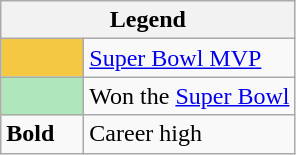<table class="wikitable mw-collapsible">
<tr>
<th colspan="2">Legend</th>
</tr>
<tr>
<td style="background:#f4c842; width:3em;"></td>
<td><a href='#'>Super Bowl MVP</a></td>
</tr>
<tr>
<td style="background:#afe6ba; width:3em;"></td>
<td>Won the <a href='#'>Super Bowl</a></td>
</tr>
<tr>
<td><strong>Bold</strong></td>
<td>Career high</td>
</tr>
</table>
